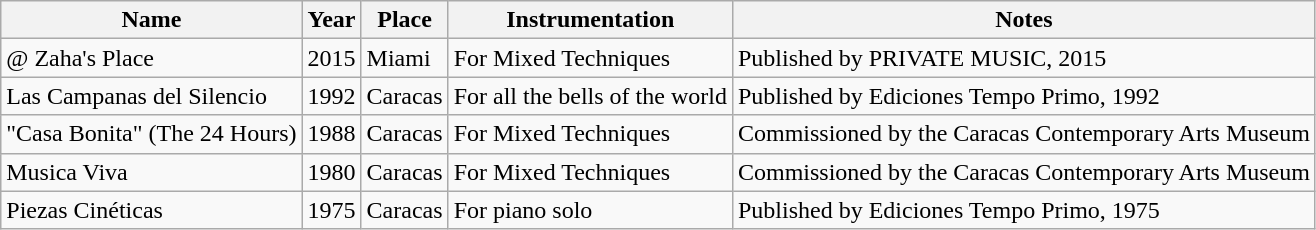<table class="wikitable sortable">
<tr>
<th>Name</th>
<th>Year</th>
<th>Place</th>
<th>Instrumentation</th>
<th>Notes</th>
</tr>
<tr>
<td>@ Zaha's Place</td>
<td>2015</td>
<td>Miami</td>
<td>For Mixed Techniques</td>
<td>Published by PRIVATE MUSIC, 2015 </td>
</tr>
<tr>
<td>Las Campanas del Silencio</td>
<td>1992</td>
<td>Caracas</td>
<td>For all the bells of the world</td>
<td>Published by Ediciones Tempo Primo, 1992</td>
</tr>
<tr>
<td>"Casa Bonita" (The 24 Hours)</td>
<td>1988</td>
<td>Caracas</td>
<td>For Mixed Techniques</td>
<td>Commissioned by the Caracas Contemporary Arts Museum </td>
</tr>
<tr>
<td>Musica Viva</td>
<td>1980</td>
<td>Caracas</td>
<td>For Mixed Techniques</td>
<td>Commissioned by the Caracas Contemporary Arts Museum </td>
</tr>
<tr>
<td>Piezas Cinéticas</td>
<td>1975</td>
<td>Caracas</td>
<td>For piano solo</td>
<td>Published by Ediciones Tempo Primo, 1975</td>
</tr>
</table>
